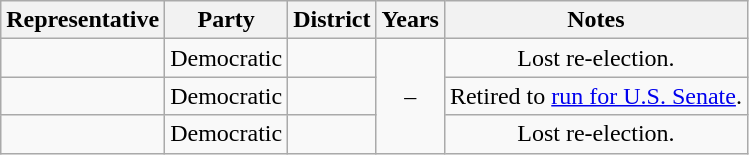<table class="wikitable sortable" style="text-align:center">
<tr valign=bottom>
<th>Representative</th>
<th>Party</th>
<th>District</th>
<th>Years</th>
<th>Notes</th>
</tr>
<tr>
<td align=left></td>
<td>Democratic</td>
<td></td>
<td rowspan="3" nowrap=""> –<br></td>
<td>Lost re-election.</td>
</tr>
<tr>
<td align=left></td>
<td>Democratic</td>
<td></td>
<td>Retired to <a href='#'>run for U.S. Senate</a>.</td>
</tr>
<tr>
<td align=left></td>
<td>Democratic</td>
<td></td>
<td>Lost re-election.</td>
</tr>
</table>
